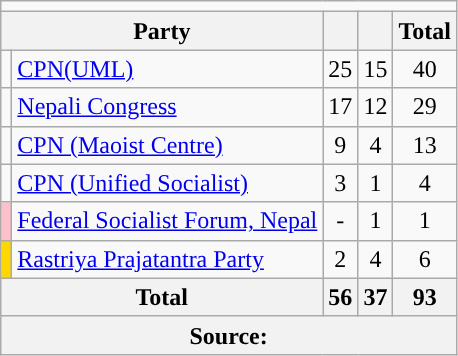<table class="wikitable" style="text-align:right">
<tr>
<td colspan="5"></td>
</tr>
<tr>
<th colspan="2">Party</th>
<th></th>
<th></th>
<th>Total</th>
</tr>
<tr>
<td></td>
<td align="left"><a href='#'>CPN(UML)</a></td>
<td align="center">25</td>
<td align="center">15</td>
<td align="center">40</td>
</tr>
<tr>
<td></td>
<td align="left"><a href='#'>Nepali Congress</a></td>
<td align="center">17</td>
<td align="center">12</td>
<td align="center">29</td>
</tr>
<tr>
<td></td>
<td align="left"><a href='#'>CPN (Maoist Centre)</a></td>
<td align="center">9</td>
<td align="center">4</td>
<td align="center">13</td>
</tr>
<tr>
<td></td>
<td align="left"><a href='#'>CPN (Unified Socialist)</a></td>
<td align="center">3</td>
<td align="center">1</td>
<td align="center">4</td>
</tr>
<tr>
<td bgcolor="#ffc0cb"></td>
<td align="left"><a href='#'>Federal Socialist Forum, Nepal</a></td>
<td align="center">-</td>
<td align="center">1</td>
<td align="center">1</td>
</tr>
<tr>
<td bgcolor="#ffd700"></td>
<td align="left"><a href='#'>Rastriya Prajatantra Party</a></td>
<td align="center">2</td>
<td align="center">4</td>
<td align="center">6</td>
</tr>
<tr>
<th colspan="2" align="left"><strong>Total</strong></th>
<th>56</th>
<th>37</th>
<th>93</th>
</tr>
<tr>
<th colspan="5" align="left">Source: </th>
</tr>
</table>
